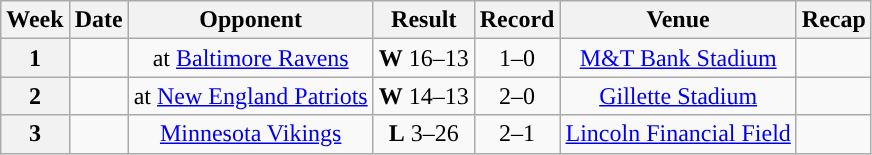<table class="wikitable" style="text-align:center">
<tr>
<th>Week</th>
<th>Date</th>
<th>Opponent</th>
<th>Result</th>
<th>Record</th>
<th>Venue</th>
<th>Recap</th>
</tr>
<tr>
<th>1</th>
<td></td>
<td>at <a href='#'>Baltimore Ravens</a></td>
<td><strong>W</strong> 16–13</td>
<td>1–0</td>
<td><a href='#'>M&T Bank Stadium</a></td>
<td></td>
</tr>
<tr>
<th>2</th>
<td></td>
<td>at <a href='#'>New England Patriots</a></td>
<td><strong>W</strong> 14–13</td>
<td>2–0</td>
<td><a href='#'>Gillette Stadium</a></td>
<td></td>
</tr>
<tr>
<th>3</th>
<td></td>
<td><a href='#'>Minnesota Vikings</a></td>
<td><strong>L</strong> 3–26</td>
<td>2–1</td>
<td><a href='#'>Lincoln Financial Field</a></td>
<td></td>
</tr>
</table>
